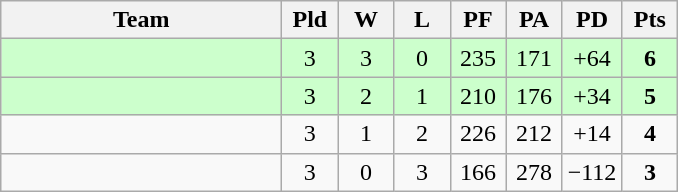<table class=wikitable style="text-align:center">
<tr>
<th width=180>Team</th>
<th width=30>Pld</th>
<th width=30>W</th>
<th width=30>L</th>
<th width=30>PF</th>
<th width=30>PA</th>
<th width=30>PD</th>
<th width=30>Pts</th>
</tr>
<tr bgcolor="#ccffcc">
<td align="left"></td>
<td>3</td>
<td>3</td>
<td>0</td>
<td>235</td>
<td>171</td>
<td>+64</td>
<td><strong>6</strong></td>
</tr>
<tr bgcolor="#ccffcc">
<td align="left"></td>
<td>3</td>
<td>2</td>
<td>1</td>
<td>210</td>
<td>176</td>
<td>+34</td>
<td><strong>5</strong></td>
</tr>
<tr>
<td align="left"></td>
<td>3</td>
<td>1</td>
<td>2</td>
<td>226</td>
<td>212</td>
<td>+14</td>
<td><strong>4</strong></td>
</tr>
<tr>
<td align="left"></td>
<td>3</td>
<td>0</td>
<td>3</td>
<td>166</td>
<td>278</td>
<td>−112</td>
<td><strong>3</strong></td>
</tr>
</table>
